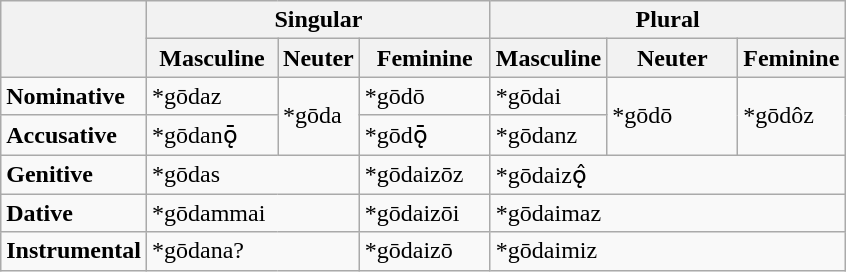<table class="wikitable">
<tr>
<th rowspan="2"></th>
<th colspan="3"><strong>Singular</strong></th>
<th colspan="3"><strong>Plural</strong></th>
</tr>
<tr>
<th width="80px"><strong>Masculine</strong></th>
<th><strong>Neuter</strong></th>
<th width="80px"><strong>Feminine</strong></th>
<th><strong>Masculine</strong></th>
<th width="80px"><strong>Neuter</strong></th>
<th><strong>Feminine</strong></th>
</tr>
<tr>
<td><strong>Nominative</strong></td>
<td>*gōdaz</td>
<td rowspan="2">*gōda</td>
<td>*gōdō</td>
<td>*gōdai</td>
<td rowspan="2">*gōdō</td>
<td rowspan="2">*gōdôz</td>
</tr>
<tr>
<td><strong>Accusative</strong></td>
<td>*gōdanǭ</td>
<td>*gōdǭ</td>
<td>*gōdanz</td>
</tr>
<tr>
<td><strong>Genitive</strong></td>
<td colspan="2">*gōdas</td>
<td>*gōdaizōz</td>
<td colspan="3">*gōdaizǫ̂</td>
</tr>
<tr>
<td><strong>Dative</strong></td>
<td colspan="2">*gōdammai</td>
<td>*gōdaizōi</td>
<td colspan="3">*gōdaimaz</td>
</tr>
<tr>
<td><strong>Instrumental</strong></td>
<td colspan="2">*gōdana?</td>
<td>*gōdaizō</td>
<td colspan="3">*gōdaimiz</td>
</tr>
</table>
